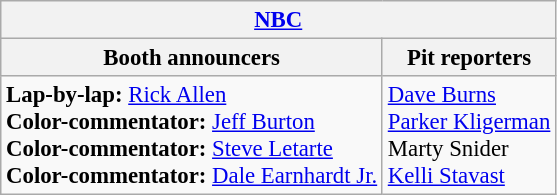<table class="wikitable" style="font-size: 95%">
<tr>
<th colspan="2"><a href='#'>NBC</a></th>
</tr>
<tr>
<th>Booth announcers</th>
<th>Pit reporters</th>
</tr>
<tr>
<td><strong>Lap-by-lap:</strong> <a href='#'>Rick Allen</a><br><strong>Color-commentator:</strong> <a href='#'>Jeff Burton</a><br><strong>Color-commentator:</strong> <a href='#'>Steve Letarte</a><br><strong>Color-commentator:</strong> <a href='#'>Dale Earnhardt Jr.</a></td>
<td><a href='#'>Dave Burns</a><br><a href='#'>Parker Kligerman</a><br>Marty Snider<br><a href='#'>Kelli Stavast</a></td>
</tr>
</table>
